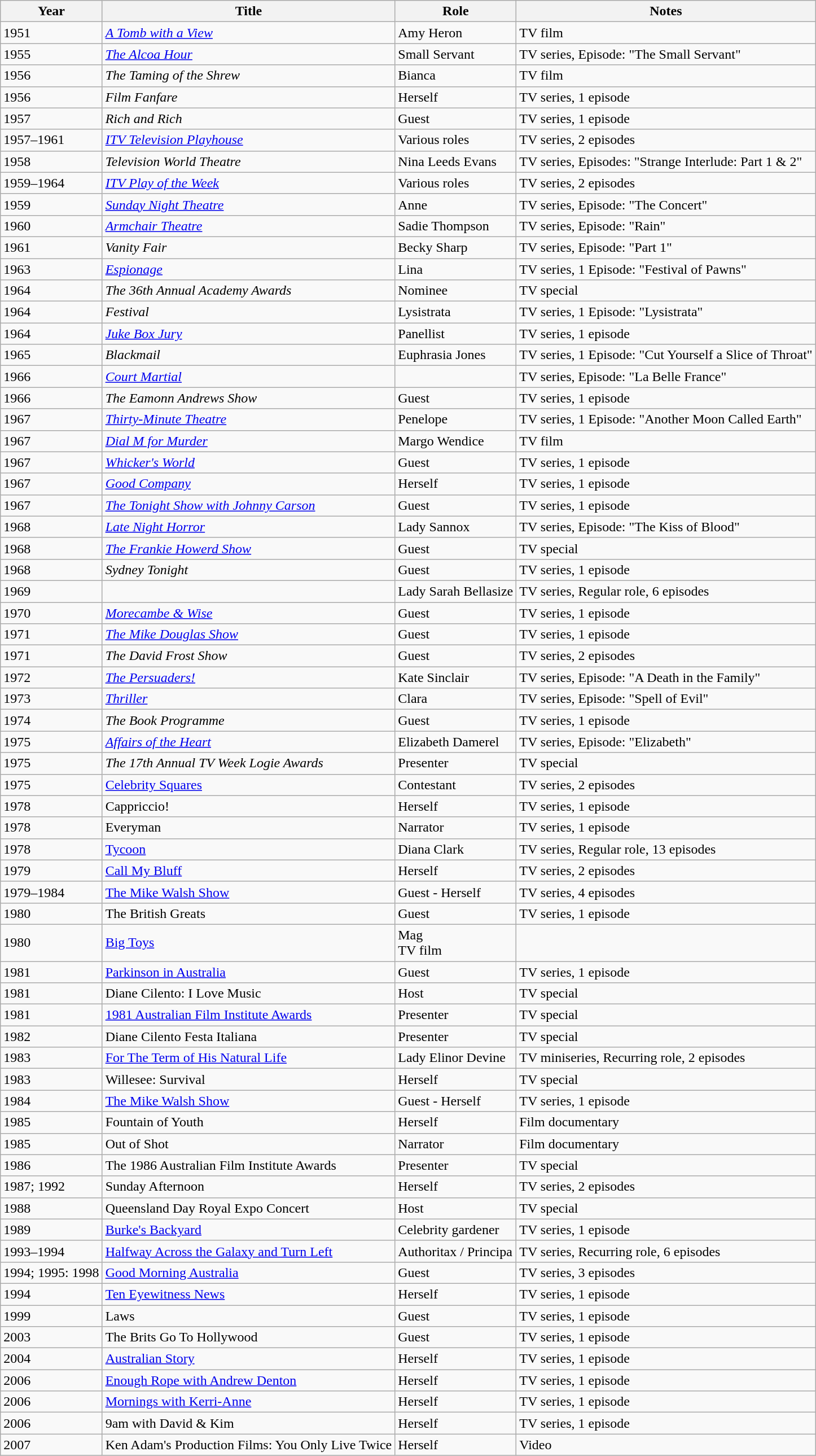<table class="wikitable sortable">
<tr>
<th>Year</th>
<th>Title</th>
<th>Role</th>
<th class="unsortable">Notes</th>
</tr>
<tr>
<td>1951</td>
<td><em><a href='#'>A Tomb with a View</a></em></td>
<td>Amy Heron</td>
<td>TV film</td>
</tr>
<tr>
<td>1955</td>
<td><em><a href='#'>The Alcoa Hour</a></em></td>
<td>Small Servant</td>
<td>TV series, Episode: "The Small Servant"</td>
</tr>
<tr>
<td>1956</td>
<td><em>The Taming of the Shrew</em></td>
<td>Bianca</td>
<td>TV film</td>
</tr>
<tr>
<td>1956</td>
<td><em>Film Fanfare</em></td>
<td>Herself</td>
<td>TV series, 1 episode</td>
</tr>
<tr>
<td>1957</td>
<td><em>Rich and Rich</em></td>
<td>Guest</td>
<td>TV series, 1 episode</td>
</tr>
<tr>
<td>1957–1961</td>
<td><em><a href='#'>ITV Television Playhouse</a></em></td>
<td>Various roles</td>
<td>TV series, 2 episodes</td>
</tr>
<tr>
<td>1958</td>
<td><em>Television World Theatre</em></td>
<td>Nina Leeds Evans</td>
<td>TV series, Episodes: "Strange Interlude: Part 1 & 2"</td>
</tr>
<tr>
<td>1959–1964</td>
<td><em><a href='#'>ITV Play of the Week</a></em></td>
<td>Various roles</td>
<td>TV series, 2 episodes</td>
</tr>
<tr>
<td>1959</td>
<td><em><a href='#'>Sunday Night Theatre</a></em></td>
<td>Anne</td>
<td>TV series, Episode: "The Concert"</td>
</tr>
<tr>
<td>1960</td>
<td><em><a href='#'>Armchair Theatre</a></em></td>
<td>Sadie Thompson</td>
<td>TV series, Episode: "Rain"</td>
</tr>
<tr>
<td>1961</td>
<td><em>Vanity Fair</em></td>
<td>Becky Sharp</td>
<td>TV series, Episode: "Part 1"</td>
</tr>
<tr>
<td>1963</td>
<td><em><a href='#'>Espionage</a></em></td>
<td>Lina</td>
<td>TV series, 1 Episode: "Festival of Pawns"</td>
</tr>
<tr>
<td>1964</td>
<td><em>The 36th Annual Academy Awards</em></td>
<td>Nominee</td>
<td>TV special</td>
</tr>
<tr>
<td>1964</td>
<td><em>Festival</em></td>
<td>Lysistrata</td>
<td>TV series, 1 Episode: "Lysistrata"</td>
</tr>
<tr>
<td>1964</td>
<td><em><a href='#'>Juke Box Jury</a></em></td>
<td>Panellist</td>
<td>TV series, 1 episode</td>
</tr>
<tr>
<td>1965</td>
<td><em>Blackmail</em></td>
<td>Euphrasia Jones</td>
<td>TV series, 1 Episode: "Cut Yourself a Slice of Throat"</td>
</tr>
<tr>
<td>1966</td>
<td><em><a href='#'>Court Martial</a></em></td>
<td></td>
<td>TV series, Episode: "La Belle France"</td>
</tr>
<tr>
<td>1966</td>
<td><em>The Eamonn Andrews Show</em></td>
<td>Guest</td>
<td>TV series, 1 episode</td>
</tr>
<tr>
<td>1967</td>
<td><em><a href='#'>Thirty-Minute Theatre</a></em></td>
<td>Penelope</td>
<td>TV series, 1 Episode: "Another Moon Called Earth"</td>
</tr>
<tr>
<td>1967</td>
<td><em><a href='#'>Dial M for Murder</a></em></td>
<td>Margo Wendice</td>
<td>TV film</td>
</tr>
<tr>
<td>1967</td>
<td><em><a href='#'>Whicker's World</a></em></td>
<td>Guest</td>
<td>TV series, 1 episode</td>
</tr>
<tr>
<td>1967</td>
<td><em><a href='#'>Good Company</a></em></td>
<td>Herself</td>
<td>TV series, 1 episode</td>
</tr>
<tr>
<td>1967</td>
<td><em><a href='#'>The Tonight Show with Johnny Carson</a></em></td>
<td>Guest</td>
<td>TV series, 1 episode</td>
</tr>
<tr>
<td>1968</td>
<td><em><a href='#'>Late Night Horror</a></em></td>
<td>Lady Sannox</td>
<td>TV series, Episode: "The Kiss of Blood"</td>
</tr>
<tr>
<td>1968</td>
<td><em><a href='#'>The Frankie Howerd Show</a></em></td>
<td>Guest</td>
<td>TV special</td>
</tr>
<tr>
<td>1968</td>
<td><em>Sydney Tonight</em></td>
<td>Guest</td>
<td>TV series, 1 episode</td>
</tr>
<tr>
<td>1969</td>
<td></td>
<td>Lady Sarah Bellasize</td>
<td>TV series, Regular role, 6 episodes</td>
</tr>
<tr>
<td>1970</td>
<td><em><a href='#'>Morecambe & Wise</a></em></td>
<td>Guest</td>
<td>TV series, 1 episode</td>
</tr>
<tr>
<td>1971</td>
<td><em><a href='#'>The Mike Douglas Show</a></em></td>
<td>Guest</td>
<td>TV series, 1 episode</td>
</tr>
<tr>
<td>1971</td>
<td><em>The David Frost Show</em></td>
<td>Guest</td>
<td>TV series, 2 episodes</td>
</tr>
<tr>
<td>1972</td>
<td><em><a href='#'>The Persuaders!</a></em></td>
<td>Kate Sinclair</td>
<td>TV series, Episode: "A Death in the Family"</td>
</tr>
<tr>
<td>1973</td>
<td><em><a href='#'>Thriller</a></em></td>
<td>Clara</td>
<td>TV series, Episode: "Spell of Evil"</td>
</tr>
<tr>
<td>1974</td>
<td><em>The Book Programme</em></td>
<td>Guest</td>
<td>TV series, 1 episode</td>
</tr>
<tr>
<td>1975</td>
<td><em><a href='#'>Affairs of the Heart</a></em></td>
<td>Elizabeth Damerel</td>
<td>TV series, Episode: "Elizabeth"</td>
</tr>
<tr>
<td>1975</td>
<td><em>The 17th Annual TV Week Logie Awards</td>
<td>Presenter</td>
<td>TV special</td>
</tr>
<tr>
<td>1975</td>
<td></em><a href='#'>Celebrity Squares</a><em></td>
<td>Contestant</td>
<td>TV series, 2 episodes</td>
</tr>
<tr>
<td>1978</td>
<td></em>Cappriccio!<em></td>
<td>Herself</td>
<td>TV series, 1 episode</td>
</tr>
<tr>
<td>1978</td>
<td></em>Everyman<em></td>
<td>Narrator</td>
<td>TV series, 1 episode</td>
</tr>
<tr>
<td>1978</td>
<td></em><a href='#'>Tycoon</a><em></td>
<td>Diana Clark</td>
<td>TV series, Regular role, 13 episodes</td>
</tr>
<tr>
<td>1979</td>
<td></em><a href='#'>Call My Bluff</a><em></td>
<td>Herself</td>
<td>TV series, 2 episodes</td>
</tr>
<tr>
<td>1979–1984</td>
<td></em><a href='#'>The Mike Walsh Show</a><em></td>
<td>Guest - Herself</td>
<td>TV series, 4 episodes</td>
</tr>
<tr>
<td>1980</td>
<td></em>The British Greats<em></td>
<td>Guest</td>
<td>TV series, 1 episode</td>
</tr>
<tr>
<td>1980</td>
<td></em><a href='#'>Big Toys</a><em></td>
<td>Mag<br>TV film</td>
</tr>
<tr>
<td>1981</td>
<td></em><a href='#'>Parkinson in Australia</a><em></td>
<td>Guest</td>
<td>TV series, 1 episode</td>
</tr>
<tr>
<td>1981</td>
<td></em>Diane Cilento: I Love Music<em></td>
<td>Host</td>
<td>TV special</td>
</tr>
<tr>
<td>1981</td>
<td></em><a href='#'>1981 Australian Film Institute Awards</a><em></td>
<td>Presenter</td>
<td>TV special</td>
</tr>
<tr>
<td>1982</td>
<td></em>Diane Cilento Festa Italiana<em></td>
<td>Presenter</td>
<td>TV special</td>
</tr>
<tr>
<td>1983</td>
<td></em><a href='#'>For The Term of His Natural Life</a><em></td>
<td>Lady Elinor Devine</td>
<td>TV miniseries, Recurring role, 2 episodes</td>
</tr>
<tr>
<td>1983</td>
<td></em>Willesee: Survival<em></td>
<td>Herself</td>
<td>TV special</td>
</tr>
<tr>
<td>1984</td>
<td></em><a href='#'>The Mike Walsh Show</a><em></td>
<td>Guest - Herself</td>
<td>TV series, 1 episode</td>
</tr>
<tr>
<td>1985</td>
<td></em>Fountain of Youth<em></td>
<td>Herself</td>
<td>Film documentary</td>
</tr>
<tr>
<td>1985</td>
<td></em>Out of Shot<em></td>
<td>Narrator</td>
<td>Film documentary</td>
</tr>
<tr>
<td>1986</td>
<td></em>The 1986 Australian Film Institute Awards<em></td>
<td>Presenter</td>
<td>TV special</td>
</tr>
<tr>
<td>1987; 1992</td>
<td></em>Sunday Afternoon<em></td>
<td>Herself</td>
<td>TV series, 2 episodes</td>
</tr>
<tr>
<td>1988</td>
<td></em>Queensland Day Royal Expo Concert<em></td>
<td>Host</td>
<td>TV special</td>
</tr>
<tr>
<td>1989</td>
<td></em><a href='#'>Burke's Backyard</a><em></td>
<td>Celebrity gardener</td>
<td>TV series, 1 episode</td>
</tr>
<tr>
<td>1993–1994</td>
<td></em><a href='#'>Halfway Across the Galaxy and Turn Left</a><em></td>
<td>Authoritax / Principa</td>
<td>TV series, Recurring role, 6 episodes</td>
</tr>
<tr>
<td>1994; 1995: 1998</td>
<td></em><a href='#'>Good Morning Australia</a><em></td>
<td>Guest</td>
<td>TV series, 3 episodes</td>
</tr>
<tr>
<td>1994</td>
<td></em><a href='#'>Ten Eyewitness News</a><em></td>
<td>Herself</td>
<td>TV series, 1 episode</td>
</tr>
<tr>
<td>1999</td>
<td></em>Laws<em></td>
<td>Guest</td>
<td>TV series, 1 episode</td>
</tr>
<tr>
<td>2003</td>
<td></em>The Brits Go To Hollywood<em></td>
<td>Guest</td>
<td>TV series, 1 episode</td>
</tr>
<tr>
<td>2004</td>
<td></em><a href='#'>Australian Story</a><em></td>
<td>Herself</td>
<td>TV series, 1 episode</td>
</tr>
<tr>
<td>2006</td>
<td></em><a href='#'>Enough Rope with Andrew Denton</a><em></td>
<td>Herself</td>
<td>TV series, 1 episode</td>
</tr>
<tr>
<td>2006</td>
<td></em><a href='#'>Mornings with Kerri-Anne</a><em></td>
<td>Herself</td>
<td>TV series, 1 episode</td>
</tr>
<tr>
<td>2006</td>
<td></em>9am with David & Kim<em></td>
<td>Herself</td>
<td>TV series, 1 episode</td>
</tr>
<tr>
<td>2007</td>
<td></em>Ken Adam's Production Films: You Only Live Twice<em></td>
<td>Herself</td>
<td>Video</td>
</tr>
</table>
